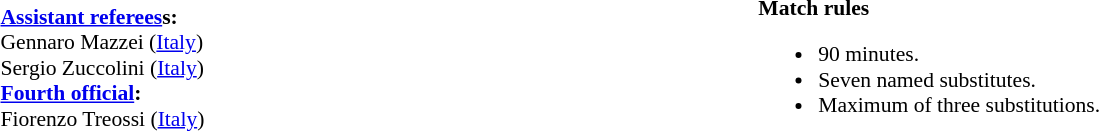<table style="width:100%; font-size:90%;">
<tr>
<td><br><strong><a href='#'>Assistant referees</a>s:</strong>
<br>Gennaro Mazzei (<a href='#'>Italy</a>)
<br>Sergio Zuccolini (<a href='#'>Italy</a>)
<br><strong><a href='#'>Fourth official</a>:</strong>
<br>Fiorenzo Treossi (<a href='#'>Italy</a>)</td>
<td style="width:60%; vertical-align:top;"><br><strong>Match rules</strong><ul><li>90 minutes.</li><li>Seven named substitutes.</li><li>Maximum of three substitutions.</li></ul></td>
</tr>
</table>
